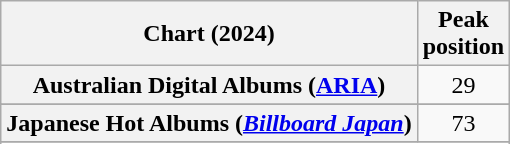<table class="wikitable sortable plainrowheaders" style="text-align:center">
<tr>
<th scope="col">Chart (2024)</th>
<th scope="col">Peak<br>position</th>
</tr>
<tr>
<th scope="row">Australian Digital Albums (<a href='#'>ARIA</a>)</th>
<td>29</td>
</tr>
<tr>
</tr>
<tr>
<th scope="row">Japanese Hot Albums (<em><a href='#'>Billboard Japan</a></em>)</th>
<td>73</td>
</tr>
<tr>
</tr>
<tr>
</tr>
<tr>
</tr>
</table>
